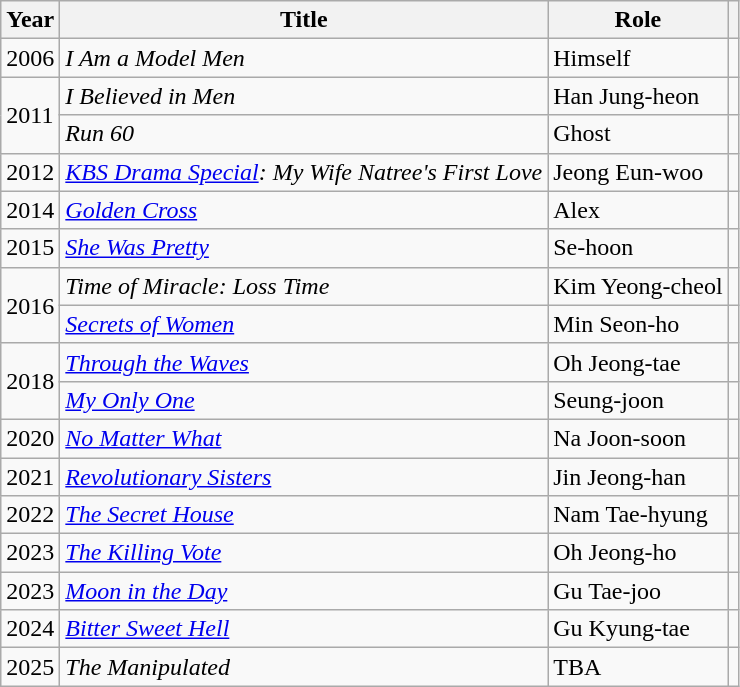<table class="wikitable">
<tr>
<th>Year</th>
<th>Title</th>
<th>Role</th>
<th></th>
</tr>
<tr>
<td>2006</td>
<td><em>I Am a Model Men</em></td>
<td>Himself</td>
<td></td>
</tr>
<tr>
<td rowspan=2>2011</td>
<td><em>I Believed in Men</em></td>
<td>Han Jung-heon</td>
<td></td>
</tr>
<tr>
<td><em>Run 60</em></td>
<td>Ghost</td>
<td></td>
</tr>
<tr>
<td>2012</td>
<td><em><a href='#'>KBS Drama Special</a>: My Wife Natree's First Love</em></td>
<td>Jeong Eun-woo</td>
<td></td>
</tr>
<tr>
<td>2014</td>
<td><em><a href='#'>Golden Cross</a></em></td>
<td>Alex</td>
<td></td>
</tr>
<tr>
<td>2015</td>
<td><em><a href='#'>She Was Pretty</a></em></td>
<td>Se-hoon</td>
<td></td>
</tr>
<tr>
<td rowspan=2>2016</td>
<td><em>Time of Miracle: Loss Time</em></td>
<td>Kim Yeong-cheol</td>
<td></td>
</tr>
<tr>
<td><em><a href='#'>Secrets of Women</a></em></td>
<td>Min Seon-ho</td>
<td></td>
</tr>
<tr>
<td rowspan=2>2018</td>
<td><em><a href='#'>Through the Waves</a></em></td>
<td>Oh Jeong-tae</td>
<td></td>
</tr>
<tr>
<td><em><a href='#'>My Only One</a></em></td>
<td>Seung-joon</td>
<td></td>
</tr>
<tr>
<td>2020</td>
<td><em><a href='#'>No Matter What</a></em></td>
<td>Na Joon-soon</td>
<td></td>
</tr>
<tr>
<td>2021</td>
<td><em><a href='#'>Revolutionary Sisters</a></em></td>
<td>Jin Jeong-han</td>
<td></td>
</tr>
<tr>
<td>2022</td>
<td><em><a href='#'>The Secret House</a></em></td>
<td>Nam Tae-hyung</td>
<td></td>
</tr>
<tr>
<td>2023</td>
<td><em><a href='#'>The Killing Vote</a></em></td>
<td>Oh Jeong-ho</td>
<td></td>
</tr>
<tr>
<td>2023</td>
<td><em><a href='#'>Moon in the Day</a></em></td>
<td>Gu Tae-joo</td>
<td></td>
</tr>
<tr>
<td>2024</td>
<td><em><a href='#'>Bitter Sweet Hell</a></em></td>
<td>Gu Kyung-tae</td>
<td></td>
</tr>
<tr>
<td>2025</td>
<td><em>The Manipulated</em></td>
<td>TBA</td>
<td></td>
</tr>
</table>
